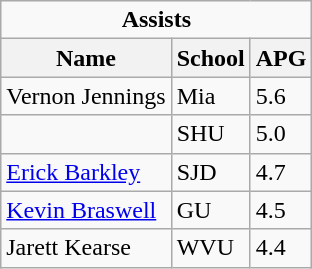<table class="wikitable">
<tr>
<td colspan=3 style="text-align:center;"><strong>Assists</strong></td>
</tr>
<tr>
<th>Name</th>
<th>School</th>
<th>APG</th>
</tr>
<tr>
<td>Vernon Jennings</td>
<td>Mia</td>
<td>5.6</td>
</tr>
<tr>
<td></td>
<td>SHU</td>
<td>5.0</td>
</tr>
<tr>
<td><a href='#'>Erick Barkley</a></td>
<td>SJD</td>
<td>4.7</td>
</tr>
<tr>
<td><a href='#'>Kevin Braswell</a></td>
<td>GU</td>
<td>4.5</td>
</tr>
<tr>
<td>Jarett Kearse</td>
<td>WVU</td>
<td>4.4</td>
</tr>
</table>
